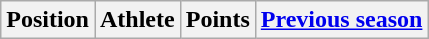<table class="wikitable">
<tr>
<th>Position</th>
<th>Athlete</th>
<th>Points</th>
<th><a href='#'>Previous season</a><br></th>
</tr>
</table>
